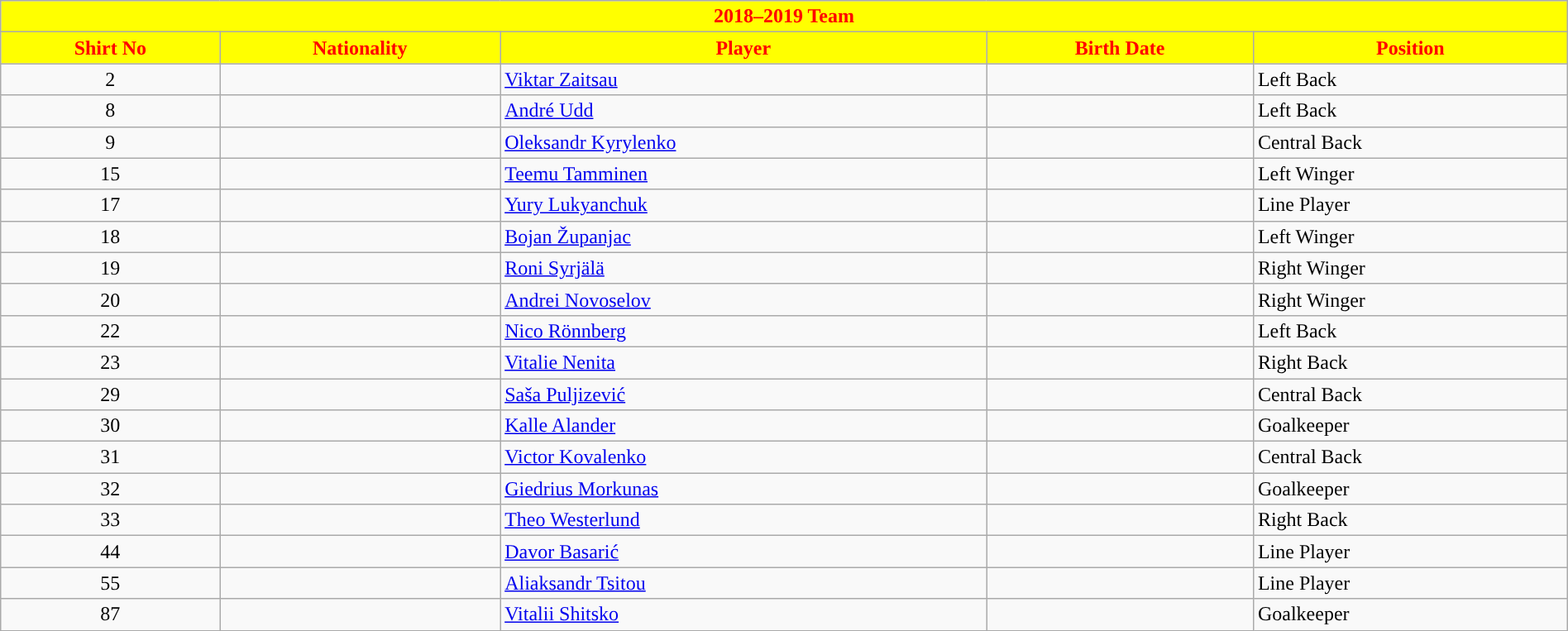<table class="wikitable collapsible collapsed" style="width:100%">
<tr>
<th colspan=5 style="background-color:yellow;color:red;text-align:center;"><strong>2018–2019 Team</strong></th>
</tr>
<tr>
<th style="color:red; background:yellow">Shirt No</th>
<th style="color:red; background:yellow">Nationality</th>
<th style="color:red; background:yellow">Player</th>
<th style="color:red; background:yellow">Birth Date</th>
<th style="color:red; background:yellow">Position</th>
</tr>
<tr>
<td align=center>2</td>
<td></td>
<td><a href='#'>Viktar Zaitsau</a></td>
<td></td>
<td>Left Back</td>
</tr>
<tr>
<td align=center>8</td>
<td></td>
<td><a href='#'>André Udd</a></td>
<td></td>
<td>Left Back</td>
</tr>
<tr>
<td align=center>9</td>
<td></td>
<td><a href='#'>Oleksandr Kyrylenko</a></td>
<td></td>
<td>Central Back</td>
</tr>
<tr>
<td align=center>15</td>
<td></td>
<td><a href='#'>Teemu Tamminen</a></td>
<td></td>
<td>Left Winger</td>
</tr>
<tr>
<td align=center>17</td>
<td></td>
<td><a href='#'>Yury Lukyanchuk</a></td>
<td></td>
<td>Line Player</td>
</tr>
<tr>
<td align=center>18</td>
<td></td>
<td><a href='#'>Bojan Županjac</a></td>
<td></td>
<td>Left Winger</td>
</tr>
<tr>
<td align=center>19</td>
<td></td>
<td><a href='#'>Roni Syrjälä</a></td>
<td></td>
<td>Right Winger</td>
</tr>
<tr>
<td align=center>20</td>
<td></td>
<td><a href='#'>Andrei Novoselov</a></td>
<td></td>
<td>Right Winger</td>
</tr>
<tr>
<td align=center>22</td>
<td></td>
<td><a href='#'>Nico Rönnberg</a></td>
<td></td>
<td>Left Back</td>
</tr>
<tr>
<td align=center>23</td>
<td></td>
<td><a href='#'>Vitalie Nenita</a></td>
<td></td>
<td>Right Back</td>
</tr>
<tr>
<td align=center>29</td>
<td></td>
<td><a href='#'>Saša Puljizević</a></td>
<td></td>
<td>Central Back</td>
</tr>
<tr>
<td align=center>30</td>
<td></td>
<td><a href='#'>Kalle Alander</a></td>
<td></td>
<td>Goalkeeper</td>
</tr>
<tr>
<td align=center>31</td>
<td></td>
<td><a href='#'>Victor Kovalenko</a></td>
<td></td>
<td>Central Back</td>
</tr>
<tr>
<td align=center>32</td>
<td></td>
<td><a href='#'>Giedrius Morkunas</a></td>
<td></td>
<td>Goalkeeper</td>
</tr>
<tr>
<td align=center>33</td>
<td></td>
<td><a href='#'>Theo Westerlund</a></td>
<td></td>
<td>Right Back</td>
</tr>
<tr>
<td align=center>44</td>
<td></td>
<td><a href='#'>Davor Basarić</a></td>
<td></td>
<td>Line Player</td>
</tr>
<tr>
<td align=center>55</td>
<td></td>
<td><a href='#'>Aliaksandr Tsitou</a></td>
<td></td>
<td>Line Player</td>
</tr>
<tr>
<td align=center>87</td>
<td></td>
<td><a href='#'>Vitalii Shitsko</a></td>
<td></td>
<td>Goalkeeper</td>
</tr>
</table>
